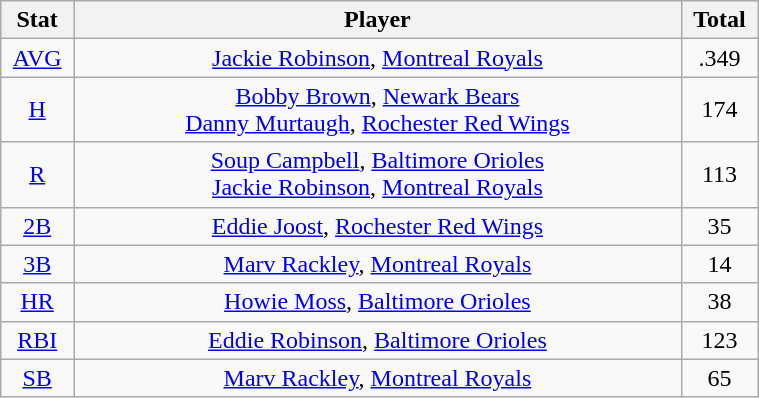<table class="wikitable" width="40%" style="text-align:center;">
<tr>
<th width="5%">Stat</th>
<th width="60%">Player</th>
<th width="5%">Total</th>
</tr>
<tr>
<td><a href='#'>AVG</a></td>
<td><a href='#'>Jackie Robinson</a>, <a href='#'>Montreal Royals</a></td>
<td>.349</td>
</tr>
<tr>
<td><a href='#'>H</a></td>
<td><a href='#'>Bobby Brown</a>, <a href='#'>Newark Bears</a> <br> <a href='#'>Danny Murtaugh</a>, <a href='#'>Rochester Red Wings</a></td>
<td>174</td>
</tr>
<tr>
<td><a href='#'>R</a></td>
<td><a href='#'>Soup Campbell</a>, <a href='#'>Baltimore Orioles</a> <br> <a href='#'>Jackie Robinson</a>, <a href='#'>Montreal Royals</a></td>
<td>113</td>
</tr>
<tr>
<td><a href='#'>2B</a></td>
<td><a href='#'>Eddie Joost</a>, <a href='#'>Rochester Red Wings</a></td>
<td>35</td>
</tr>
<tr>
<td><a href='#'>3B</a></td>
<td><a href='#'>Marv Rackley</a>, <a href='#'>Montreal Royals</a></td>
<td>14</td>
</tr>
<tr>
<td><a href='#'>HR</a></td>
<td><a href='#'>Howie Moss</a>, <a href='#'>Baltimore Orioles</a></td>
<td>38</td>
</tr>
<tr>
<td><a href='#'>RBI</a></td>
<td><a href='#'>Eddie Robinson</a>, <a href='#'>Baltimore Orioles</a></td>
<td>123</td>
</tr>
<tr>
<td><a href='#'>SB</a></td>
<td><a href='#'>Marv Rackley</a>, <a href='#'>Montreal Royals</a></td>
<td>65</td>
</tr>
</table>
